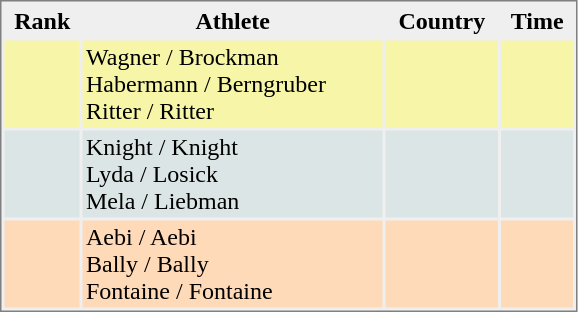<table style="border-style:solid;border-width:1px;border-color:#808080;background-color:#EFEFEF" cellspacing="2" cellpadding="2" width="385px">
<tr bgcolor="#EFEFEF">
<th>Rank</th>
<th>Athlete</th>
<th>Country</th>
<th>Time</th>
</tr>
<tr bgcolor="#F7F6A8" >
<td align=center></td>
<td>Wagner / Brockman<br>Habermann / Berngruber<br>Ritter / Ritter</td>
<td></td>
<td align="right"></td>
</tr>
<tr bgcolor="#DCE5E5">
<td align=center></td>
<td>Knight / Knight<br>Lyda / Losick<br>Mela / Liebman</td>
<td></td>
<td align="right"></td>
</tr>
<tr bgcolor="#FFDAB9">
<td align=center></td>
<td>Aebi / Aebi<br>Bally / Bally<br>Fontaine / Fontaine</td>
<td></td>
<td align="right"></td>
</tr>
</table>
